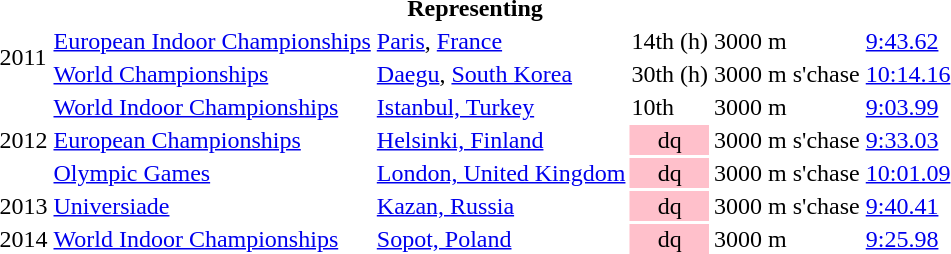<table>
<tr>
<th colspan="6">Representing </th>
</tr>
<tr>
<td rowspan=2>2011</td>
<td><a href='#'>European Indoor Championships</a></td>
<td><a href='#'>Paris</a>, <a href='#'>France</a></td>
<td>14th (h)</td>
<td>3000 m</td>
<td><a href='#'>9:43.62</a></td>
</tr>
<tr>
<td><a href='#'>World Championships</a></td>
<td><a href='#'>Daegu</a>, <a href='#'>South Korea</a></td>
<td>30th (h)</td>
<td>3000 m s'chase</td>
<td><a href='#'>10:14.16</a></td>
</tr>
<tr>
<td rowspan=3>2012</td>
<td><a href='#'>World Indoor Championships</a></td>
<td><a href='#'>Istanbul, Turkey</a></td>
<td>10th</td>
<td>3000 m</td>
<td><a href='#'>9:03.99</a></td>
</tr>
<tr>
<td><a href='#'>European Championships</a></td>
<td><a href='#'>Helsinki, Finland</a></td>
<td style="background:pink; text-align:center;">dq</td>
<td>3000 m s'chase</td>
<td><a href='#'>9:33.03</a></td>
</tr>
<tr>
<td><a href='#'>Olympic Games</a></td>
<td><a href='#'>London, United Kingdom</a></td>
<td style="background:pink; text-align:center;">dq</td>
<td>3000 m s'chase</td>
<td><a href='#'>10:01.09</a></td>
</tr>
<tr>
<td>2013</td>
<td><a href='#'>Universiade</a></td>
<td><a href='#'>Kazan, Russia</a></td>
<td style="background:pink; text-align:center;">dq</td>
<td>3000 m s'chase</td>
<td><a href='#'>9:40.41</a></td>
</tr>
<tr>
<td>2014</td>
<td><a href='#'>World Indoor Championships</a></td>
<td><a href='#'>Sopot, Poland</a></td>
<td style="background:pink; text-align:center;">dq</td>
<td>3000 m</td>
<td><a href='#'>9:25.98</a></td>
</tr>
</table>
